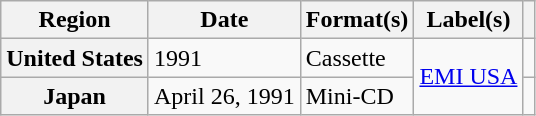<table class="wikitable plainrowheaders">
<tr>
<th scope="col">Region</th>
<th scope="col">Date</th>
<th scope="col">Format(s)</th>
<th scope="col">Label(s)</th>
<th scope="col"></th>
</tr>
<tr>
<th scope="row">United States</th>
<td>1991</td>
<td>Cassette</td>
<td rowspan="2"><a href='#'>EMI USA</a></td>
<td></td>
</tr>
<tr>
<th scope="row">Japan</th>
<td>April 26, 1991</td>
<td>Mini-CD</td>
<td></td>
</tr>
</table>
